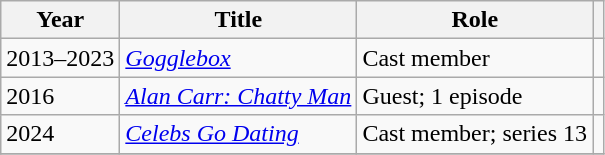<table class="wikitable sortable">
<tr>
<th>Year</th>
<th>Title</th>
<th>Role</th>
<th class="unsortable"></th>
</tr>
<tr>
<td>2013–2023</td>
<td><em><a href='#'>Gogglebox</a></em></td>
<td>Cast member</td>
<td align="center"></td>
</tr>
<tr>
<td>2016</td>
<td><em><a href='#'>Alan Carr: Chatty Man</a></em></td>
<td>Guest; 1 episode</td>
<td align="center"></td>
</tr>
<tr>
<td>2024</td>
<td><em><a href='#'>Celebs Go Dating</a></em></td>
<td>Cast member; series 13</td>
<td align="center"></td>
</tr>
<tr>
</tr>
</table>
